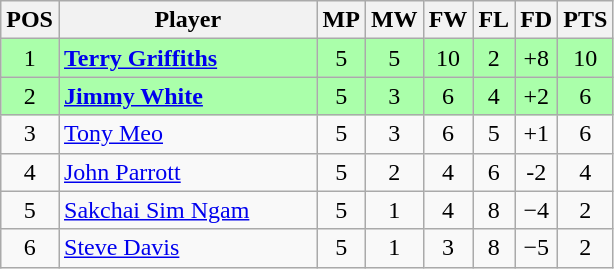<table class="wikitable" style="text-align: center;">
<tr>
<th width=20>POS</th>
<th width=165>Player</th>
<th width=20>MP</th>
<th width=20>MW</th>
<th width=20>FW</th>
<th width=20>FL</th>
<th width=20>FD</th>
<th width=20>PTS</th>
</tr>
<tr style="background:#aaffaa;">
<td>1</td>
<td style="text-align:left;"> <strong><a href='#'>Terry Griffiths</a></strong></td>
<td>5</td>
<td>5</td>
<td>10</td>
<td>2</td>
<td>+8</td>
<td>10</td>
</tr>
<tr style="background:#aaffaa;">
<td>2</td>
<td style="text-align:left;"> <strong><a href='#'>Jimmy White</a></strong></td>
<td>5</td>
<td>3</td>
<td>6</td>
<td>4</td>
<td>+2</td>
<td>6</td>
</tr>
<tr>
<td>3</td>
<td style="text-align:left;"> <a href='#'>Tony Meo</a></td>
<td>5</td>
<td>3</td>
<td>6</td>
<td>5</td>
<td>+1</td>
<td>6</td>
</tr>
<tr>
<td>4</td>
<td style="text-align:left;"> <a href='#'>John Parrott</a></td>
<td>5</td>
<td>2</td>
<td>4</td>
<td>6</td>
<td>-2</td>
<td>4</td>
</tr>
<tr>
<td>5</td>
<td style="text-align:left;"> <a href='#'>Sakchai Sim Ngam</a></td>
<td>5</td>
<td>1</td>
<td>4</td>
<td>8</td>
<td>−4</td>
<td>2</td>
</tr>
<tr>
<td>6</td>
<td style="text-align:left;"> <a href='#'>Steve Davis</a></td>
<td>5</td>
<td>1</td>
<td>3</td>
<td>8</td>
<td>−5</td>
<td>2</td>
</tr>
</table>
